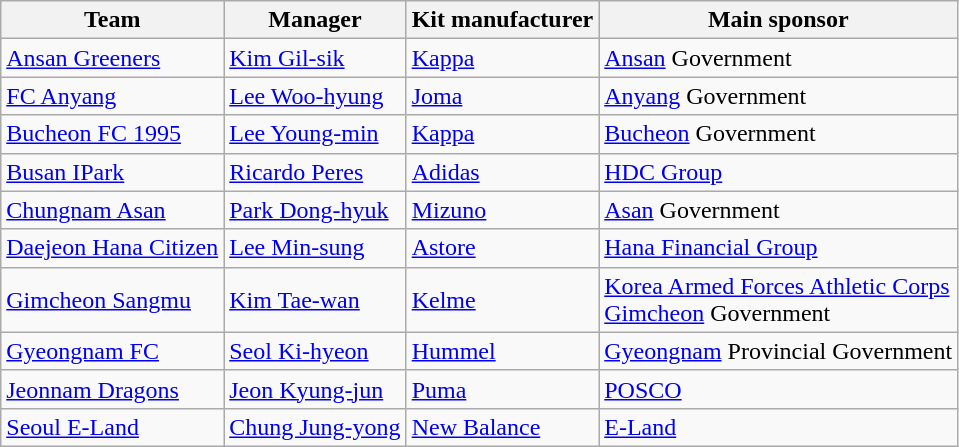<table class="wikitable sortable" style="text-align: left;">
<tr>
<th>Team</th>
<th>Manager</th>
<th>Kit manufacturer</th>
<th>Main sponsor</th>
</tr>
<tr>
<td><a href='#'>Ansan Greeners</a></td>
<td> <a href='#'>Kim Gil-sik</a></td>
<td><a href='#'>Kappa</a></td>
<td><a href='#'>Ansan</a> Government</td>
</tr>
<tr>
<td><a href='#'>FC Anyang</a></td>
<td> <a href='#'>Lee Woo-hyung</a></td>
<td><a href='#'>Joma</a></td>
<td><a href='#'>Anyang</a> Government</td>
</tr>
<tr>
<td><a href='#'>Bucheon FC 1995</a></td>
<td> <a href='#'>Lee Young-min</a></td>
<td><a href='#'>Kappa</a></td>
<td><a href='#'>Bucheon</a> Government</td>
</tr>
<tr>
<td><a href='#'>Busan IPark</a></td>
<td> <a href='#'>Ricardo Peres</a></td>
<td><a href='#'>Adidas</a></td>
<td><a href='#'>HDC Group</a></td>
</tr>
<tr>
<td><a href='#'>Chungnam Asan</a></td>
<td> <a href='#'>Park Dong-hyuk</a></td>
<td><a href='#'>Mizuno</a></td>
<td><a href='#'>Asan</a> Government</td>
</tr>
<tr>
<td><a href='#'>Daejeon Hana Citizen</a></td>
<td> <a href='#'>Lee Min-sung</a></td>
<td><a href='#'>Astore</a></td>
<td><a href='#'>Hana Financial Group</a></td>
</tr>
<tr>
<td><a href='#'>Gimcheon Sangmu</a></td>
<td> <a href='#'>Kim Tae-wan</a></td>
<td><a href='#'>Kelme</a></td>
<td><a href='#'>Korea Armed Forces Athletic Corps</a><br><a href='#'>Gimcheon</a> Government</td>
</tr>
<tr>
<td><a href='#'>Gyeongnam FC</a></td>
<td> <a href='#'>Seol Ki-hyeon</a></td>
<td><a href='#'>Hummel</a></td>
<td><a href='#'>Gyeongnam</a> Provincial Government</td>
</tr>
<tr>
<td><a href='#'>Jeonnam Dragons</a></td>
<td> <a href='#'>Jeon Kyung-jun</a></td>
<td><a href='#'>Puma</a></td>
<td><a href='#'>POSCO</a></td>
</tr>
<tr>
<td><a href='#'>Seoul E-Land</a></td>
<td> <a href='#'>Chung Jung-yong</a></td>
<td><a href='#'>New Balance</a></td>
<td><a href='#'>E-Land</a></td>
</tr>
</table>
